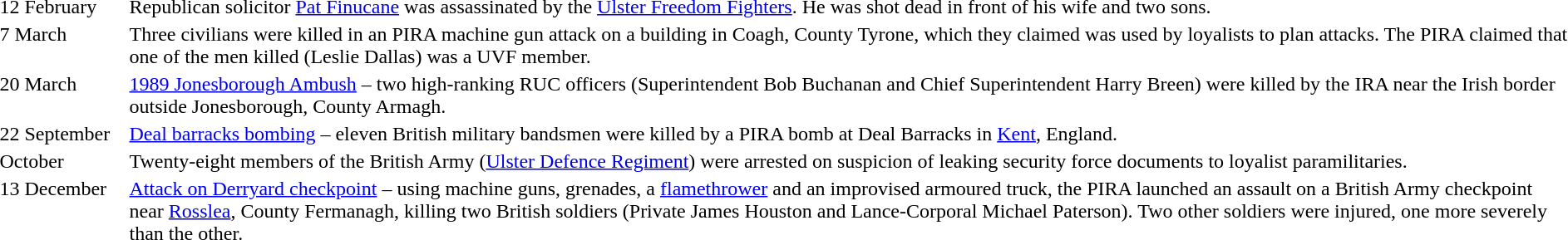<table width=100%>
<tr>
<td style="width:100px; vertical-align:top;">12 February</td>
<td>Republican solicitor <a href='#'>Pat Finucane</a> was assassinated by the <a href='#'>Ulster Freedom Fighters</a>. He was shot dead in front of his wife and two sons.</td>
</tr>
<tr>
<td valign="top">7 March</td>
<td>Three civilians were killed in an PIRA machine gun attack on a building in Coagh, County Tyrone, which they claimed was used by loyalists to plan attacks. The PIRA claimed that one of the men killed (Leslie Dallas) was a UVF member.</td>
</tr>
<tr>
<td valign="top">20 March</td>
<td><a href='#'>1989 Jonesborough Ambush</a> – two high-ranking RUC officers (Superintendent Bob Buchanan and Chief Superintendent Harry Breen) were killed by the IRA near the Irish border outside Jonesborough, County Armagh.</td>
</tr>
<tr>
<td valign="top">22 September</td>
<td><a href='#'>Deal barracks bombing</a> – eleven British military bandsmen were killed by a PIRA bomb at Deal Barracks in <a href='#'>Kent</a>, England.</td>
</tr>
<tr>
<td valign="top">October</td>
<td>Twenty-eight members of the British Army (<a href='#'>Ulster Defence Regiment</a>) were arrested on suspicion of leaking security force documents to loyalist paramilitaries.</td>
</tr>
<tr>
<td valign="top">13 December</td>
<td><a href='#'>Attack on Derryard checkpoint</a> – using machine guns, grenades, a <a href='#'>flamethrower</a> and an improvised armoured truck, the PIRA launched an assault on a British Army checkpoint near <a href='#'>Rosslea</a>, County Fermanagh, killing two British soldiers (Private James Houston and Lance-Corporal Michael Paterson). Two other soldiers were injured, one more severely than the other.</td>
</tr>
</table>
